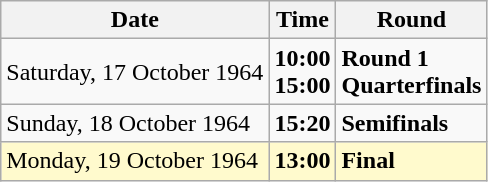<table class="wikitable">
<tr>
<th>Date</th>
<th>Time</th>
<th>Round</th>
</tr>
<tr>
<td>Saturday, 17 October 1964</td>
<td><strong>10:00<br>15:00</strong></td>
<td><strong>Round 1<br>Quarterfinals</strong></td>
</tr>
<tr>
<td>Sunday, 18 October 1964</td>
<td><strong>15:20</strong></td>
<td><strong>Semifinals</strong></td>
</tr>
<tr>
<td style=background:lemonchiffon>Monday, 19 October 1964</td>
<td style=background:lemonchiffon><strong>13:00</strong></td>
<td style=background:lemonchiffon><strong>Final</strong></td>
</tr>
</table>
